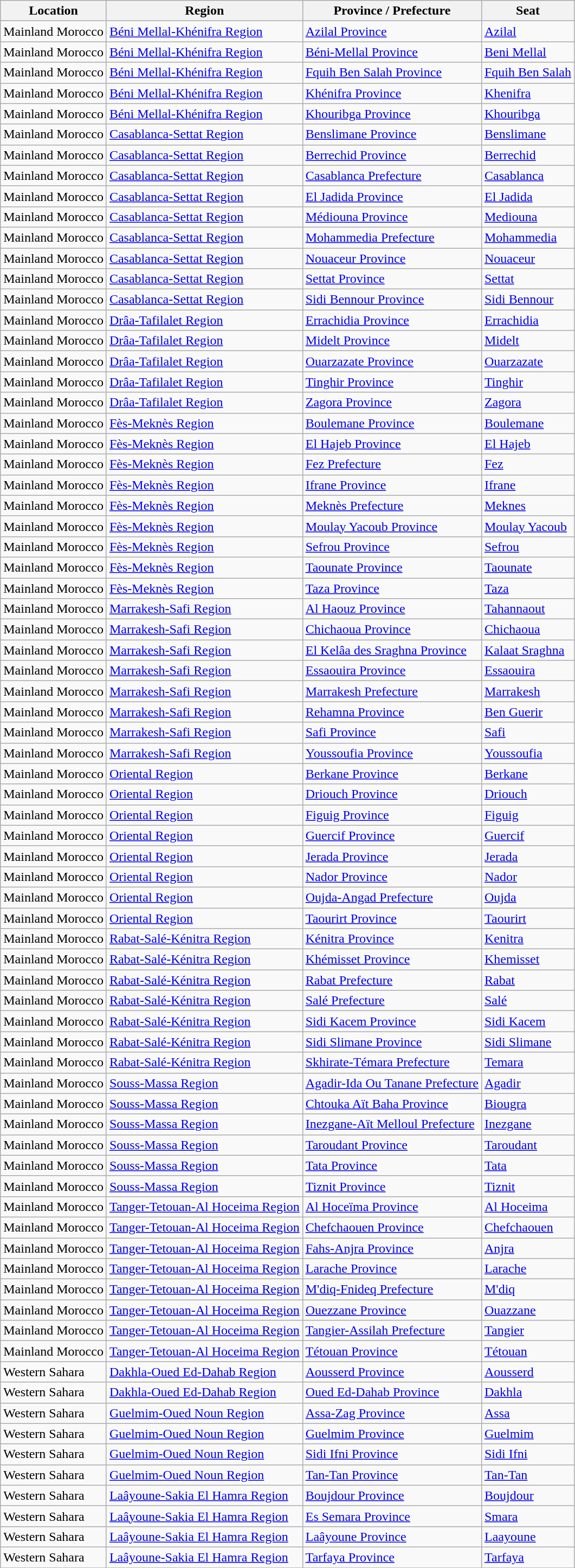<table class="wikitable sortable">
<tr>
<th style="text-align:center">Location</th>
<th style="text-align:center">Region</th>
<th style="text-align:center">Province / Prefecture</th>
<th style="text-align:center">Seat</th>
</tr>
<tr>
<td>Mainland Morocco</td>
<td><a href='#'>Béni Mellal-Khénifra Region</a></td>
<td><a href='#'>Azilal Province</a></td>
<td><a href='#'>Azilal</a></td>
</tr>
<tr>
<td>Mainland Morocco</td>
<td><a href='#'>Béni Mellal-Khénifra Region</a></td>
<td><a href='#'>Béni-Mellal Province</a></td>
<td><a href='#'>Beni Mellal</a></td>
</tr>
<tr>
<td>Mainland Morocco</td>
<td><a href='#'>Béni Mellal-Khénifra Region</a></td>
<td><a href='#'>Fquih Ben Salah Province</a></td>
<td><a href='#'>Fquih Ben Salah</a></td>
</tr>
<tr>
<td>Mainland Morocco</td>
<td><a href='#'>Béni Mellal-Khénifra Region</a></td>
<td><a href='#'>Khénifra Province</a></td>
<td><a href='#'>Khenifra</a></td>
</tr>
<tr>
<td>Mainland Morocco</td>
<td><a href='#'>Béni Mellal-Khénifra Region</a></td>
<td><a href='#'>Khouribga Province</a></td>
<td><a href='#'>Khouribga</a></td>
</tr>
<tr>
<td>Mainland Morocco</td>
<td><a href='#'>Casablanca-Settat Region</a></td>
<td><a href='#'>Benslimane Province</a></td>
<td><a href='#'>Benslimane</a></td>
</tr>
<tr>
<td>Mainland Morocco</td>
<td><a href='#'>Casablanca-Settat Region</a></td>
<td><a href='#'>Berrechid Province</a></td>
<td><a href='#'>Berrechid</a></td>
</tr>
<tr>
<td>Mainland Morocco</td>
<td><a href='#'>Casablanca-Settat Region</a></td>
<td><a href='#'>Casablanca Prefecture</a></td>
<td><a href='#'>Casablanca</a></td>
</tr>
<tr>
<td>Mainland Morocco</td>
<td><a href='#'>Casablanca-Settat Region</a></td>
<td><a href='#'>El Jadida Province</a></td>
<td><a href='#'>El Jadida</a></td>
</tr>
<tr>
<td>Mainland Morocco</td>
<td><a href='#'>Casablanca-Settat Region</a></td>
<td><a href='#'>Médiouna Province</a></td>
<td><a href='#'>Mediouna</a></td>
</tr>
<tr>
<td>Mainland Morocco</td>
<td><a href='#'>Casablanca-Settat Region</a></td>
<td><a href='#'>Mohammedia Prefecture</a></td>
<td><a href='#'>Mohammedia</a></td>
</tr>
<tr>
<td>Mainland Morocco</td>
<td><a href='#'>Casablanca-Settat Region</a></td>
<td><a href='#'>Nouaceur Province</a></td>
<td><a href='#'>Nouaceur</a></td>
</tr>
<tr>
<td>Mainland Morocco</td>
<td><a href='#'>Casablanca-Settat Region</a></td>
<td><a href='#'>Settat Province</a></td>
<td><a href='#'>Settat</a></td>
</tr>
<tr>
<td>Mainland Morocco</td>
<td><a href='#'>Casablanca-Settat Region</a></td>
<td><a href='#'>Sidi Bennour Province</a></td>
<td><a href='#'>Sidi Bennour</a></td>
</tr>
<tr>
<td>Mainland Morocco</td>
<td><a href='#'>Drâa-Tafilalet Region</a></td>
<td><a href='#'>Errachidia Province</a></td>
<td><a href='#'>Errachidia</a></td>
</tr>
<tr>
<td>Mainland Morocco</td>
<td><a href='#'>Drâa-Tafilalet Region</a></td>
<td><a href='#'>Midelt Province</a></td>
<td><a href='#'>Midelt</a></td>
</tr>
<tr>
<td>Mainland Morocco</td>
<td><a href='#'>Drâa-Tafilalet Region</a></td>
<td><a href='#'>Ouarzazate Province</a></td>
<td><a href='#'>Ouarzazate</a></td>
</tr>
<tr>
<td>Mainland Morocco</td>
<td><a href='#'>Drâa-Tafilalet Region</a></td>
<td><a href='#'>Tinghir Province</a></td>
<td><a href='#'>Tinghir</a></td>
</tr>
<tr>
<td>Mainland Morocco</td>
<td><a href='#'>Drâa-Tafilalet Region</a></td>
<td><a href='#'>Zagora Province</a></td>
<td><a href='#'>Zagora</a></td>
</tr>
<tr>
<td>Mainland Morocco</td>
<td><a href='#'>Fès-Meknès Region</a></td>
<td><a href='#'>Boulemane Province</a></td>
<td><a href='#'>Boulemane</a></td>
</tr>
<tr>
<td>Mainland Morocco</td>
<td><a href='#'>Fès-Meknès Region</a></td>
<td><a href='#'>El Hajeb Province</a></td>
<td><a href='#'>El Hajeb</a></td>
</tr>
<tr>
<td>Mainland Morocco</td>
<td><a href='#'>Fès-Meknès Region</a></td>
<td><a href='#'>Fez Prefecture</a></td>
<td><a href='#'>Fez</a></td>
</tr>
<tr>
<td>Mainland Morocco</td>
<td><a href='#'>Fès-Meknès Region</a></td>
<td><a href='#'>Ifrane Province</a></td>
<td><a href='#'>Ifrane</a></td>
</tr>
<tr>
<td>Mainland Morocco</td>
<td><a href='#'>Fès-Meknès Region</a></td>
<td><a href='#'>Meknès Prefecture</a></td>
<td><a href='#'>Meknes</a></td>
</tr>
<tr>
<td>Mainland Morocco</td>
<td><a href='#'>Fès-Meknès Region</a></td>
<td><a href='#'>Moulay Yacoub Province</a></td>
<td><a href='#'>Moulay Yacoub</a></td>
</tr>
<tr>
<td>Mainland Morocco</td>
<td><a href='#'>Fès-Meknès Region</a></td>
<td><a href='#'>Sefrou Province</a></td>
<td><a href='#'>Sefrou</a></td>
</tr>
<tr>
<td>Mainland Morocco</td>
<td><a href='#'>Fès-Meknès Region</a></td>
<td><a href='#'>Taounate Province</a></td>
<td><a href='#'>Taounate</a></td>
</tr>
<tr>
<td>Mainland Morocco</td>
<td><a href='#'>Fès-Meknès Region</a></td>
<td><a href='#'>Taza Province</a></td>
<td><a href='#'>Taza</a></td>
</tr>
<tr>
<td>Mainland Morocco</td>
<td><a href='#'>Marrakesh-Safi Region</a></td>
<td><a href='#'>Al Haouz Province</a></td>
<td><a href='#'>Tahannaout</a></td>
</tr>
<tr>
<td>Mainland Morocco</td>
<td><a href='#'>Marrakesh-Safi Region</a></td>
<td><a href='#'>Chichaoua Province</a></td>
<td><a href='#'>Chichaoua</a></td>
</tr>
<tr>
<td>Mainland Morocco</td>
<td><a href='#'>Marrakesh-Safi Region</a></td>
<td><a href='#'>El Kelâa des Sraghna Province</a></td>
<td><a href='#'>Kalaat Sraghna</a></td>
</tr>
<tr>
<td>Mainland Morocco</td>
<td><a href='#'>Marrakesh-Safi Region</a></td>
<td><a href='#'>Essaouira Province</a></td>
<td><a href='#'>Essaouira</a></td>
</tr>
<tr>
<td>Mainland Morocco</td>
<td><a href='#'>Marrakesh-Safi Region</a></td>
<td><a href='#'>Marrakesh Prefecture</a></td>
<td><a href='#'>Marrakesh</a></td>
</tr>
<tr>
<td>Mainland Morocco</td>
<td><a href='#'>Marrakesh-Safi Region</a></td>
<td><a href='#'>Rehamna Province</a></td>
<td><a href='#'>Ben Guerir</a></td>
</tr>
<tr>
<td>Mainland Morocco</td>
<td><a href='#'>Marrakesh-Safi Region</a></td>
<td><a href='#'>Safi Province</a></td>
<td><a href='#'>Safi</a></td>
</tr>
<tr>
<td>Mainland Morocco</td>
<td><a href='#'>Marrakesh-Safi Region</a></td>
<td><a href='#'>Youssoufia Province</a></td>
<td><a href='#'>Youssoufia</a></td>
</tr>
<tr>
<td>Mainland Morocco</td>
<td><a href='#'>Oriental Region</a></td>
<td><a href='#'>Berkane Province</a></td>
<td><a href='#'>Berkane</a></td>
</tr>
<tr>
<td>Mainland Morocco</td>
<td><a href='#'>Oriental Region</a></td>
<td><a href='#'>Driouch Province</a></td>
<td><a href='#'>Driouch</a></td>
</tr>
<tr>
<td>Mainland Morocco</td>
<td><a href='#'>Oriental Region</a></td>
<td><a href='#'>Figuig Province</a></td>
<td><a href='#'>Figuig</a></td>
</tr>
<tr>
<td>Mainland Morocco</td>
<td><a href='#'>Oriental Region</a></td>
<td><a href='#'>Guercif Province</a></td>
<td><a href='#'>Guercif</a></td>
</tr>
<tr>
<td>Mainland Morocco</td>
<td><a href='#'>Oriental Region</a></td>
<td><a href='#'>Jerada Province</a></td>
<td><a href='#'>Jerada</a></td>
</tr>
<tr>
<td>Mainland Morocco</td>
<td><a href='#'>Oriental Region</a></td>
<td><a href='#'>Nador Province</a></td>
<td><a href='#'>Nador</a></td>
</tr>
<tr>
<td>Mainland Morocco</td>
<td><a href='#'>Oriental Region</a></td>
<td><a href='#'>Oujda-Angad Prefecture</a></td>
<td><a href='#'>Oujda</a></td>
</tr>
<tr>
<td>Mainland Morocco</td>
<td><a href='#'>Oriental Region</a></td>
<td><a href='#'>Taourirt Province</a></td>
<td><a href='#'>Taourirt</a></td>
</tr>
<tr>
<td>Mainland Morocco</td>
<td><a href='#'>Rabat-Salé-Kénitra Region</a></td>
<td><a href='#'>Kénitra Province</a></td>
<td><a href='#'>Kenitra</a></td>
</tr>
<tr>
<td>Mainland Morocco</td>
<td><a href='#'>Rabat-Salé-Kénitra Region</a></td>
<td><a href='#'>Khémisset Province</a></td>
<td><a href='#'>Khemisset</a></td>
</tr>
<tr>
<td>Mainland Morocco</td>
<td><a href='#'>Rabat-Salé-Kénitra Region</a></td>
<td><a href='#'>Rabat Prefecture</a></td>
<td><a href='#'>Rabat</a></td>
</tr>
<tr>
<td>Mainland Morocco</td>
<td><a href='#'>Rabat-Salé-Kénitra Region</a></td>
<td><a href='#'>Salé Prefecture</a></td>
<td><a href='#'>Salé</a></td>
</tr>
<tr>
<td>Mainland Morocco</td>
<td><a href='#'>Rabat-Salé-Kénitra Region</a></td>
<td><a href='#'>Sidi Kacem Province</a></td>
<td><a href='#'>Sidi Kacem</a></td>
</tr>
<tr>
<td>Mainland Morocco</td>
<td><a href='#'>Rabat-Salé-Kénitra Region</a></td>
<td><a href='#'>Sidi Slimane Province</a></td>
<td><a href='#'>Sidi Slimane</a></td>
</tr>
<tr>
<td>Mainland Morocco</td>
<td><a href='#'>Rabat-Salé-Kénitra Region</a></td>
<td><a href='#'>Skhirate-Témara Prefecture</a></td>
<td><a href='#'>Temara</a></td>
</tr>
<tr>
<td>Mainland Morocco</td>
<td><a href='#'>Souss-Massa Region</a></td>
<td><a href='#'>Agadir-Ida Ou Tanane Prefecture</a></td>
<td><a href='#'>Agadir</a></td>
</tr>
<tr>
<td>Mainland Morocco</td>
<td><a href='#'>Souss-Massa Region</a></td>
<td><a href='#'>Chtouka Aït Baha Province</a></td>
<td><a href='#'>Biougra</a></td>
</tr>
<tr>
<td>Mainland Morocco</td>
<td><a href='#'>Souss-Massa Region</a></td>
<td><a href='#'>Inezgane-Aït Melloul Prefecture</a></td>
<td><a href='#'>Inezgane</a></td>
</tr>
<tr>
<td>Mainland Morocco</td>
<td><a href='#'>Souss-Massa Region</a></td>
<td><a href='#'>Taroudant Province</a></td>
<td><a href='#'>Taroudant</a></td>
</tr>
<tr>
<td>Mainland Morocco</td>
<td><a href='#'>Souss-Massa Region</a></td>
<td><a href='#'>Tata Province</a></td>
<td><a href='#'>Tata</a></td>
</tr>
<tr>
<td>Mainland Morocco</td>
<td><a href='#'>Souss-Massa Region</a></td>
<td><a href='#'>Tiznit Province</a></td>
<td><a href='#'>Tiznit</a></td>
</tr>
<tr>
<td>Mainland Morocco</td>
<td><a href='#'>Tanger-Tetouan-Al Hoceima Region</a></td>
<td><a href='#'>Al Hoceïma Province</a></td>
<td><a href='#'>Al Hoceima</a></td>
</tr>
<tr>
<td>Mainland Morocco</td>
<td><a href='#'>Tanger-Tetouan-Al Hoceima Region</a></td>
<td><a href='#'>Chefchaouen Province</a></td>
<td><a href='#'>Chefchaouen</a></td>
</tr>
<tr>
<td>Mainland Morocco</td>
<td><a href='#'>Tanger-Tetouan-Al Hoceima Region</a></td>
<td><a href='#'>Fahs-Anjra Province</a></td>
<td><a href='#'>Anjra</a></td>
</tr>
<tr>
<td>Mainland Morocco</td>
<td><a href='#'>Tanger-Tetouan-Al Hoceima Region</a></td>
<td><a href='#'>Larache Province</a></td>
<td><a href='#'>Larache</a></td>
</tr>
<tr>
<td>Mainland Morocco</td>
<td><a href='#'>Tanger-Tetouan-Al Hoceima Region</a></td>
<td><a href='#'>M'diq-Fnideq Prefecture</a></td>
<td><a href='#'>M'diq</a></td>
</tr>
<tr>
<td>Mainland Morocco</td>
<td><a href='#'>Tanger-Tetouan-Al Hoceima Region</a></td>
<td><a href='#'>Ouezzane Province</a></td>
<td><a href='#'>Ouazzane</a></td>
</tr>
<tr>
<td>Mainland Morocco</td>
<td><a href='#'>Tanger-Tetouan-Al Hoceima Region</a></td>
<td><a href='#'>Tangier-Assilah Prefecture</a></td>
<td><a href='#'>Tangier</a></td>
</tr>
<tr>
<td>Mainland Morocco</td>
<td><a href='#'>Tanger-Tetouan-Al Hoceima Region</a></td>
<td><a href='#'>Tétouan Province</a></td>
<td><a href='#'>Tétouan</a></td>
</tr>
<tr>
<td>Western Sahara</td>
<td><a href='#'>Dakhla-Oued Ed-Dahab Region</a></td>
<td><a href='#'>Aousserd Province</a></td>
<td><a href='#'>Aousserd</a></td>
</tr>
<tr>
<td>Western Sahara</td>
<td><a href='#'>Dakhla-Oued Ed-Dahab Region</a></td>
<td><a href='#'>Oued Ed-Dahab Province</a></td>
<td><a href='#'>Dakhla</a></td>
</tr>
<tr>
<td>Western Sahara</td>
<td><a href='#'>Guelmim-Oued Noun Region</a></td>
<td><a href='#'>Assa-Zag Province</a></td>
<td><a href='#'>Assa</a></td>
</tr>
<tr>
<td>Western Sahara</td>
<td><a href='#'>Guelmim-Oued Noun Region</a></td>
<td><a href='#'>Guelmim Province</a></td>
<td><a href='#'>Guelmim</a></td>
</tr>
<tr>
<td>Western Sahara</td>
<td><a href='#'>Guelmim-Oued Noun Region</a></td>
<td><a href='#'>Sidi Ifni Province</a></td>
<td><a href='#'>Sidi Ifni</a></td>
</tr>
<tr>
<td>Western Sahara</td>
<td><a href='#'>Guelmim-Oued Noun Region</a></td>
<td><a href='#'>Tan-Tan Province</a></td>
<td><a href='#'>Tan-Tan</a></td>
</tr>
<tr>
<td>Western Sahara</td>
<td><a href='#'>Laâyoune-Sakia El Hamra Region</a></td>
<td><a href='#'>Boujdour Province</a></td>
<td><a href='#'>Boujdour</a></td>
</tr>
<tr>
<td>Western Sahara</td>
<td><a href='#'>Laâyoune-Sakia El Hamra Region</a></td>
<td><a href='#'>Es Semara Province</a></td>
<td><a href='#'>Smara</a></td>
</tr>
<tr>
<td>Western Sahara</td>
<td><a href='#'>Laâyoune-Sakia El Hamra Region</a></td>
<td><a href='#'>Laâyoune Province</a></td>
<td><a href='#'>Laayoune</a></td>
</tr>
<tr>
<td>Western Sahara</td>
<td><a href='#'>Laâyoune-Sakia El Hamra Region</a></td>
<td><a href='#'>Tarfaya Province</a></td>
<td><a href='#'>Tarfaya</a></td>
</tr>
<tr>
</tr>
</table>
